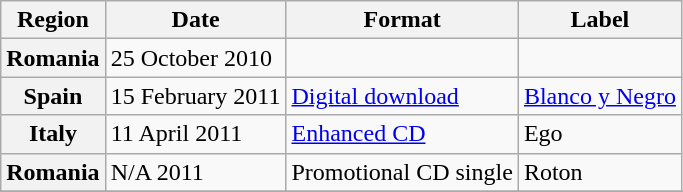<table class="wikitable plainrowheaders unsortable">
<tr>
<th>Region</th>
<th>Date</th>
<th>Format</th>
<th>Label</th>
</tr>
<tr>
<th scope="row">Romania</th>
<td>25 October 2010</td>
<td></td>
<td></td>
</tr>
<tr>
<th scope="row">Spain</th>
<td>15 February 2011</td>
<td><a href='#'>Digital download</a></td>
<td><a href='#'>Blanco y Negro</a></td>
</tr>
<tr>
<th scope="row">Italy</th>
<td>11 April 2011</td>
<td><a href='#'>Enhanced CD</a></td>
<td>Ego</td>
</tr>
<tr>
<th scope="row">Romania</th>
<td>N/A 2011</td>
<td rowspan="1">Promotional CD single</td>
<td>Roton</td>
</tr>
<tr>
</tr>
</table>
